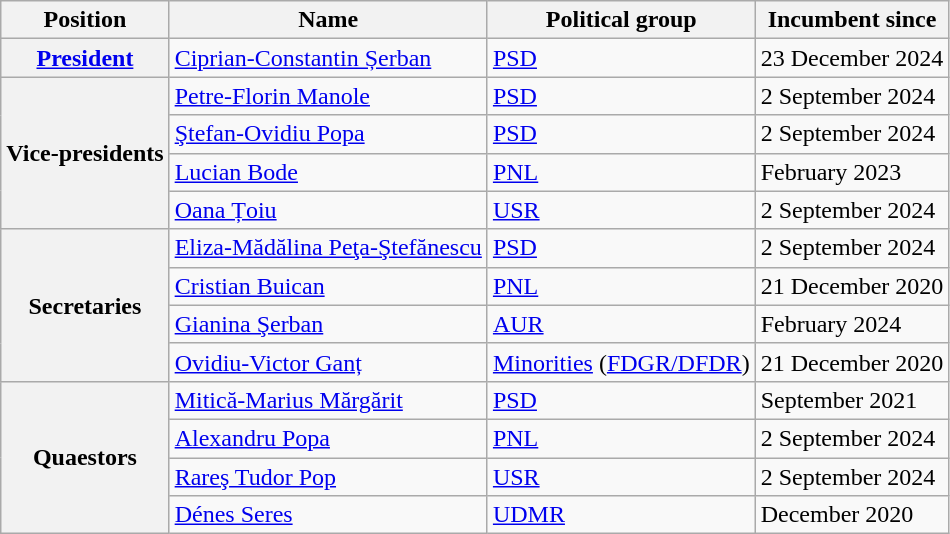<table class="wikitable plainrowheaders">
<tr>
<th scope="col">Position</th>
<th scope="col">Name</th>
<th scope="col">Political group</th>
<th scope="col">Incumbent since</th>
</tr>
<tr>
<th scope="row"><a href='#'>President</a></th>
<td><a href='#'>Ciprian-Constantin Șerban</a></td>
<td><a href='#'>PSD</a></td>
<td>23 December 2024</td>
</tr>
<tr>
<th scope="row" rowspan=4>Vice-presidents</th>
<td><a href='#'>Petre-Florin Manole</a></td>
<td><a href='#'>PSD</a></td>
<td>2 September 2024</td>
</tr>
<tr>
<td><a href='#'>Ştefan-Ovidiu Popa</a></td>
<td><a href='#'>PSD</a></td>
<td>2 September 2024</td>
</tr>
<tr>
<td><a href='#'>Lucian Bode</a></td>
<td><a href='#'>PNL</a></td>
<td>February 2023</td>
</tr>
<tr>
<td><a href='#'>Oana Țoiu</a></td>
<td><a href='#'>USR</a></td>
<td>2 September 2024</td>
</tr>
<tr>
<th scope="row" rowspan=4>Secretaries</th>
<td><a href='#'>Eliza-Mădălina Peţa-Ştefănescu</a></td>
<td><a href='#'>PSD</a></td>
<td>2 September 2024</td>
</tr>
<tr>
<td><a href='#'>Cristian Buican</a></td>
<td><a href='#'>PNL</a></td>
<td>21 December 2020</td>
</tr>
<tr>
<td><a href='#'>Gianina Şerban</a></td>
<td><a href='#'>AUR</a></td>
<td>February 2024</td>
</tr>
<tr>
<td><a href='#'>Ovidiu-Victor Ganț</a></td>
<td><a href='#'>Minorities</a> (<a href='#'>FDGR/DFDR</a>)</td>
<td>21 December 2020</td>
</tr>
<tr>
<th scope="row" rowspan=4>Quaestors</th>
<td><a href='#'>Mitică-Marius Mărgărit</a></td>
<td><a href='#'>PSD</a></td>
<td>September 2021</td>
</tr>
<tr>
<td><a href='#'>Alexandru Popa</a></td>
<td><a href='#'>PNL</a></td>
<td>2 September 2024</td>
</tr>
<tr>
<td><a href='#'>Rareş Tudor Pop</a></td>
<td><a href='#'>USR</a></td>
<td>2 September 2024</td>
</tr>
<tr>
<td><a href='#'>Dénes Seres</a></td>
<td><a href='#'>UDMR</a></td>
<td>December 2020</td>
</tr>
</table>
